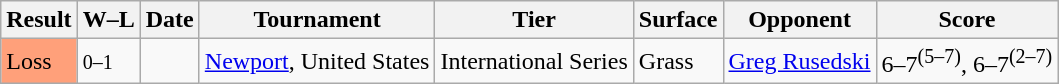<table class="sortable wikitable">
<tr>
<th>Result</th>
<th class="unsortable">W–L</th>
<th>Date</th>
<th>Tournament</th>
<th>Tier</th>
<th>Surface</th>
<th>Opponent</th>
<th class="unsortable">Score</th>
</tr>
<tr>
<td style="background:#ffa07a;">Loss</td>
<td><small>0–1</small></td>
<td><a href='#'></a></td>
<td><a href='#'>Newport</a>, United States</td>
<td>International Series</td>
<td>Grass</td>
<td> <a href='#'>Greg Rusedski</a></td>
<td>6–7<sup>(5–7)</sup>, 6–7<sup>(2–7)</sup></td>
</tr>
</table>
